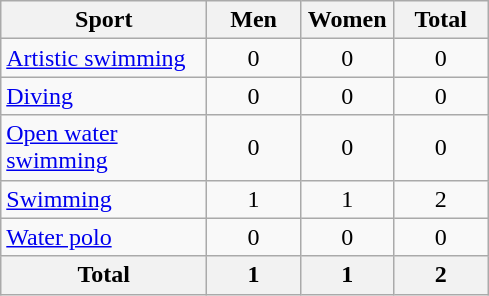<table class="wikitable sortable" style="text-align:center;">
<tr>
<th width=130>Sport</th>
<th width=55>Men</th>
<th width=55>Women</th>
<th width=55>Total</th>
</tr>
<tr>
<td align=left><a href='#'>Artistic swimming</a></td>
<td>0</td>
<td>0</td>
<td>0</td>
</tr>
<tr>
<td align=left><a href='#'>Diving</a></td>
<td>0</td>
<td>0</td>
<td>0</td>
</tr>
<tr>
<td align=left><a href='#'>Open water swimming</a></td>
<td>0</td>
<td>0</td>
<td>0</td>
</tr>
<tr>
<td align=left><a href='#'>Swimming</a></td>
<td>1</td>
<td>1</td>
<td>2</td>
</tr>
<tr>
<td align=left><a href='#'>Water polo</a></td>
<td>0</td>
<td>0</td>
<td>0</td>
</tr>
<tr>
<th>Total</th>
<th>1</th>
<th>1</th>
<th>2</th>
</tr>
</table>
